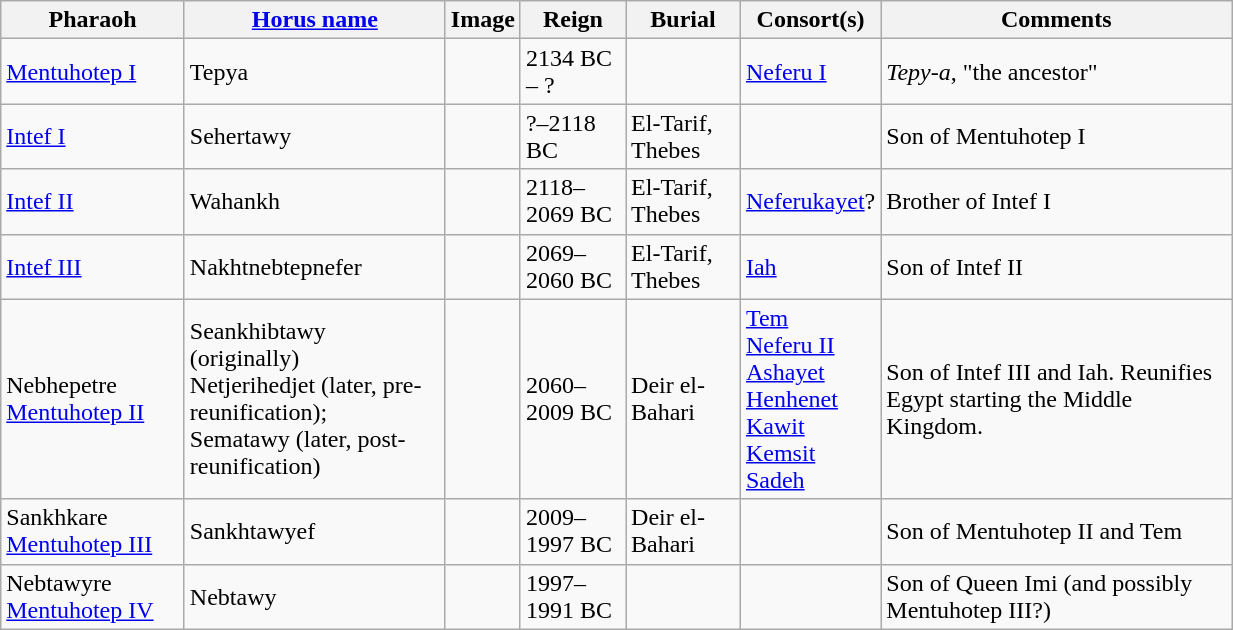<table class="wikitable" align="left" | style="margin: 1em auto 1em auto; width: 65%">
<tr>
<th>Pharaoh</th>
<th><a href='#'>Horus name</a></th>
<th>Image</th>
<th align="center">Reign</th>
<th>Burial</th>
<th>Consort(s)</th>
<th>Comments</th>
</tr>
<tr>
<td><a href='#'>Mentuhotep I</a></td>
<td>Tepya</td>
<td></td>
<td>2134 BC – ?</td>
<td></td>
<td><a href='#'>Neferu I</a></td>
<td><em>Tepy-a</em>, "the ancestor"</td>
</tr>
<tr>
<td><a href='#'>Intef I</a></td>
<td>Sehertawy</td>
<td></td>
<td>?–2118 BC</td>
<td>El-Tarif, Thebes</td>
<td></td>
<td>Son of Mentuhotep I</td>
</tr>
<tr>
<td><a href='#'>Intef II</a></td>
<td>Wahankh</td>
<td></td>
<td>2118–2069 BC</td>
<td>El-Tarif, Thebes</td>
<td><a href='#'>Neferukayet</a>?</td>
<td>Brother of Intef I</td>
</tr>
<tr>
<td><a href='#'>Intef III</a></td>
<td>Nakhtnebtepnefer</td>
<td></td>
<td>2069–2060 BC</td>
<td>El-Tarif, Thebes</td>
<td><a href='#'>Iah</a></td>
<td>Son of Intef II</td>
</tr>
<tr>
<td>Nebhepetre <a href='#'>Mentuhotep II</a></td>
<td>Seankhibtawy (originally)<br>Netjerihedjet (later, pre-reunification);<br>Sematawy (later, post-reunification)</td>
<td></td>
<td>2060–2009 BC</td>
<td>Deir el-Bahari</td>
<td><a href='#'>Tem</a> <br> <a href='#'>Neferu II</a><br> <a href='#'>Ashayet</a><br> <a href='#'>Henhenet</a><br> <a href='#'>Kawit</a><br> <a href='#'>Kemsit</a><br> <a href='#'>Sadeh</a></td>
<td>Son of Intef III and Iah. Reunifies Egypt starting the Middle Kingdom.</td>
</tr>
<tr>
<td>Sankhkare <a href='#'>Mentuhotep III</a></td>
<td>Sankhtawyef</td>
<td></td>
<td>2009–1997 BC</td>
<td>Deir el-Bahari</td>
<td></td>
<td>Son of Mentuhotep II and Tem</td>
</tr>
<tr>
<td>Nebtawyre <a href='#'>Mentuhotep IV</a></td>
<td>Nebtawy</td>
<td></td>
<td>1997–1991 BC</td>
<td></td>
<td></td>
<td>Son of Queen Imi (and possibly Mentuhotep III?)</td>
</tr>
</table>
